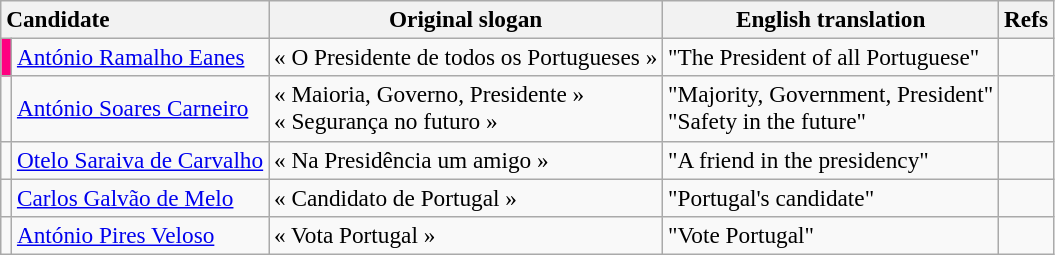<table class="wikitable" style="font-size:97%; text-align:left;">
<tr>
<th style="text-align:left;" colspan="2">Candidate</th>
<th>Original slogan</th>
<th>English translation</th>
<th>Refs</th>
</tr>
<tr>
<td bgcolor=#ff0081></td>
<td><a href='#'>António Ramalho Eanes</a></td>
<td>« O Presidente de todos os Portugueses »</td>
<td>"The President of all Portuguese"</td>
<td></td>
</tr>
<tr>
<td bgcolor=></td>
<td><a href='#'>António Soares Carneiro</a></td>
<td>« Maioria, Governo, Presidente » <br> « Segurança no futuro »</td>
<td>"Majority, Government, President" <br> "Safety in the future"</td>
<td></td>
</tr>
<tr>
<td bgcolor=></td>
<td><a href='#'>Otelo Saraiva de Carvalho</a></td>
<td>« Na Presidência um amigo »</td>
<td>"A friend in the presidency"</td>
<td></td>
</tr>
<tr>
<td bgcolor=></td>
<td><a href='#'>Carlos Galvão de Melo</a></td>
<td>« Candidato de Portugal »</td>
<td>"Portugal's candidate"</td>
<td></td>
</tr>
<tr>
<td bgcolor=></td>
<td><a href='#'>António Pires Veloso</a></td>
<td>« Vota Portugal »</td>
<td>"Vote Portugal"</td>
<td></td>
</tr>
</table>
